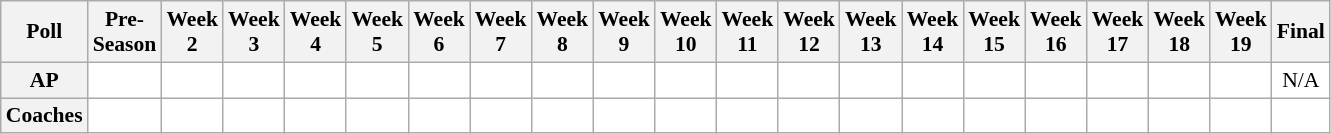<table class="wikitable" style="white-space:nowrap;font-size:90%">
<tr>
<th>Poll</th>
<th>Pre-<br>Season</th>
<th>Week<br>2</th>
<th>Week<br>3</th>
<th>Week<br>4</th>
<th>Week<br>5</th>
<th>Week<br>6</th>
<th>Week<br>7</th>
<th>Week<br>8</th>
<th>Week<br>9</th>
<th>Week<br>10</th>
<th>Week<br>11</th>
<th>Week<br>12</th>
<th>Week<br>13</th>
<th>Week<br>14</th>
<th>Week<br>15</th>
<th>Week<br>16</th>
<th>Week<br>17</th>
<th>Week<br>18</th>
<th>Week<br>19</th>
<th>Final</th>
</tr>
<tr style="text-align:center;">
<th>AP</th>
<td style="background:#FFFFFF;"></td>
<td style="background:#FFFFFF;"></td>
<td style="background:#FFFFFF;"></td>
<td style="background:#FFFFFF;"></td>
<td style="background:#FFFFFF;"></td>
<td style="background:#FFFFFF;"></td>
<td style="background:#FFFFFF;"></td>
<td style="background:#FFFFFF;"></td>
<td style="background:#FFFFFF;"></td>
<td style="background:#FFFFFF;"></td>
<td style="background:#FFFFFF;"></td>
<td style="background:#FFFFFF;"></td>
<td style="background:#FFFFFF;"></td>
<td style="background:#FFFFFF;"></td>
<td style="background:#FFFFFF;"></td>
<td style="background:#FFFFFF;"></td>
<td style="background:#FFFFFF;"></td>
<td style="background:#FFFFFF;"></td>
<td style="background:#FFFFFF;"></td>
<td style="background:#FFFFFF;">N/A</td>
</tr>
<tr style="text-align:center;">
<th>Coaches</th>
<td style="background:#FFFFFF;"></td>
<td style="background:#FFFFFF;"></td>
<td style="background:#FFFFFF;"></td>
<td style="background:#FFFFFF;"></td>
<td style="background:#FFFFFF;"></td>
<td style="background:#FFFFFF;"></td>
<td style="background:#FFFFFF;"></td>
<td style="background:#FFFFFF;"></td>
<td style="background:#FFFFFF;"></td>
<td style="background:#FFFFFF;"></td>
<td style="background:#FFFFFF;"></td>
<td style="background:#FFFFFF;"></td>
<td style="background:#FFFFFF;"></td>
<td style="background:#FFFFFF;"></td>
<td style="background:#FFFFFF;"></td>
<td style="background:#FFFFFF;"></td>
<td style="background:#FFFFFF;"></td>
<td style="background:#FFFFFF;"></td>
<td style="background:#FFFFFF;"></td>
<td style="background:#FFFFFF;"></td>
</tr>
</table>
